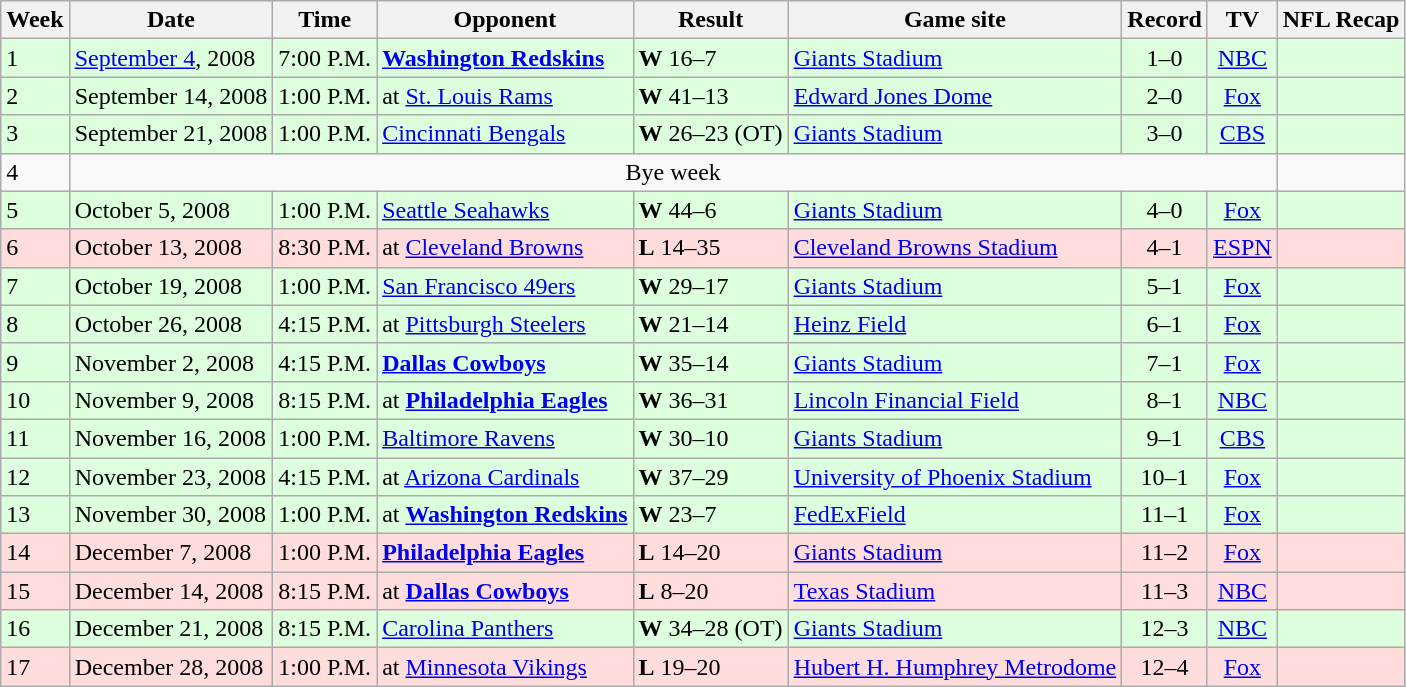<table class="wikitable">
<tr>
<th>Week</th>
<th>Date</th>
<th>Time</th>
<th>Opponent</th>
<th>Result</th>
<th>Game site</th>
<th>Record</th>
<th>TV</th>
<th>NFL Recap</th>
</tr>
<tr style="background:#dfd;">
<td>1</td>
<td><a href='#'>September 4</a>, 2008</td>
<td>7:00 P.M.</td>
<td><strong><a href='#'>Washington Redskins</a></strong></td>
<td><strong>W</strong> 16–7</td>
<td><a href='#'>Giants Stadium</a></td>
<td style="text-align:center;">1–0</td>
<td style="text-align:center;"><a href='#'>NBC</a></td>
<td style="text-align:center;"></td>
</tr>
<tr style="background:#dfd;">
<td>2</td>
<td>September 14, 2008</td>
<td>1:00 P.M.</td>
<td>at <a href='#'>St. Louis Rams</a></td>
<td><strong>W</strong> 41–13</td>
<td><a href='#'>Edward Jones Dome</a></td>
<td style="text-align:center;">2–0</td>
<td style="text-align:center;"><a href='#'>Fox</a></td>
<td style="text-align:center;"></td>
</tr>
<tr style="background:#dfd;">
<td>3</td>
<td>September 21, 2008</td>
<td>1:00 P.M.</td>
<td><a href='#'>Cincinnati Bengals</a></td>
<td><strong>W</strong> 26–23 (OT)</td>
<td><a href='#'>Giants Stadium</a></td>
<td style="text-align:center;">3–0</td>
<td style="text-align:center;"><a href='#'>CBS</a></td>
<td style="text-align:center;"></td>
</tr>
<tr>
<td>4</td>
<td colspan="7" style="text-align:center;">Bye week</td>
</tr>
<tr style="background:#dfd;">
<td>5</td>
<td>October 5, 2008</td>
<td>1:00 P.M.</td>
<td><a href='#'>Seattle Seahawks</a></td>
<td><strong>W</strong> 44–6</td>
<td><a href='#'>Giants Stadium</a></td>
<td style="text-align:center;">4–0</td>
<td style="text-align:center;"><a href='#'>Fox</a></td>
<td style="text-align:center;"></td>
</tr>
<tr style="background:#fdd;">
<td>6</td>
<td>October 13, 2008</td>
<td>8:30 P.M.</td>
<td>at <a href='#'>Cleveland Browns</a></td>
<td><strong>L</strong> 14–35</td>
<td><a href='#'>Cleveland Browns Stadium</a></td>
<td style="text-align:center;">4–1</td>
<td style="text-align:center;"><a href='#'>ESPN</a></td>
<td style="text-align:center;"></td>
</tr>
<tr style="background:#dfd;">
<td>7</td>
<td>October 19, 2008</td>
<td>1:00 P.M.</td>
<td><a href='#'>San Francisco 49ers</a></td>
<td><strong>W</strong> 29–17</td>
<td><a href='#'>Giants Stadium</a></td>
<td style="text-align:center;">5–1</td>
<td style="text-align:center;"><a href='#'>Fox</a></td>
<td style="text-align:center;"></td>
</tr>
<tr style="background:#dfd;">
<td>8</td>
<td>October 26, 2008</td>
<td>4:15 P.M.</td>
<td>at <a href='#'>Pittsburgh Steelers</a></td>
<td><strong>W</strong> 21–14</td>
<td><a href='#'>Heinz Field</a></td>
<td style="text-align:center;">6–1</td>
<td style="text-align:center;"><a href='#'>Fox</a></td>
<td style="text-align:center;"></td>
</tr>
<tr style="background:#dfd;">
<td>9</td>
<td>November 2, 2008</td>
<td>4:15 P.M.</td>
<td><strong><a href='#'>Dallas Cowboys</a></strong></td>
<td><strong>W</strong> 35–14</td>
<td><a href='#'>Giants Stadium</a></td>
<td style="text-align:center;">7–1</td>
<td style="text-align:center;"><a href='#'>Fox</a></td>
<td style="text-align:center;"></td>
</tr>
<tr style="background:#dfd;">
<td>10</td>
<td>November 9, 2008</td>
<td>8:15 P.M.</td>
<td>at <strong><a href='#'>Philadelphia Eagles</a></strong></td>
<td><strong>W</strong> 36–31</td>
<td><a href='#'>Lincoln Financial Field</a></td>
<td style="text-align:center;">8–1</td>
<td style="text-align:center;"><a href='#'>NBC</a></td>
<td style="text-align:center;"></td>
</tr>
<tr style="background:#dfd;">
<td>11</td>
<td>November 16, 2008</td>
<td>1:00 P.M.</td>
<td><a href='#'>Baltimore Ravens</a></td>
<td><strong>W</strong> 30–10</td>
<td><a href='#'>Giants Stadium</a></td>
<td style="text-align:center;">9–1</td>
<td style="text-align:center;"><a href='#'>CBS</a></td>
<td style="text-align:center;"></td>
</tr>
<tr style="background:#dfd;">
<td>12</td>
<td>November 23, 2008</td>
<td>4:15 P.M.</td>
<td>at <a href='#'>Arizona Cardinals</a></td>
<td><strong>W</strong> 37–29</td>
<td><a href='#'>University of Phoenix Stadium</a></td>
<td style="text-align:center;">10–1</td>
<td style="text-align:center;"><a href='#'>Fox</a></td>
<td style="text-align:center;"></td>
</tr>
<tr style="background:#dfd;">
<td>13</td>
<td>November 30, 2008</td>
<td>1:00 P.M.</td>
<td>at <strong><a href='#'>Washington Redskins</a></strong></td>
<td><strong>W</strong> 23–7</td>
<td><a href='#'>FedExField</a></td>
<td style="text-align:center;">11–1</td>
<td style="text-align:center;"><a href='#'>Fox</a></td>
<td style="text-align:center;"></td>
</tr>
<tr style="background:#fdd;">
<td>14</td>
<td>December 7, 2008</td>
<td>1:00 P.M.</td>
<td><strong><a href='#'>Philadelphia Eagles</a></strong></td>
<td><strong>L</strong> 14–20</td>
<td><a href='#'>Giants Stadium</a></td>
<td style="text-align:center;">11–2</td>
<td style="text-align:center;"><a href='#'>Fox</a></td>
<td style="text-align:center;"></td>
</tr>
<tr style="background:#fdd;">
<td>15</td>
<td>December 14, 2008</td>
<td>8:15 P.M.</td>
<td>at <strong><a href='#'>Dallas Cowboys</a></strong></td>
<td><strong>L</strong> 8–20</td>
<td><a href='#'>Texas Stadium</a></td>
<td style="text-align:center;">11–3</td>
<td style="text-align:center;"><a href='#'>NBC</a></td>
<td style="text-align:center;"></td>
</tr>
<tr style="background:#dfd;">
<td>16</td>
<td>December 21, 2008</td>
<td>8:15 P.M.</td>
<td><a href='#'>Carolina Panthers</a></td>
<td><strong>W</strong> 34–28 (OT)</td>
<td><a href='#'>Giants Stadium</a></td>
<td style="text-align:center;">12–3</td>
<td style="text-align:center;"><a href='#'>NBC</a></td>
<td style="text-align:center;"></td>
</tr>
<tr style="background:#fdd;">
<td>17</td>
<td>December 28, 2008</td>
<td>1:00 P.M.</td>
<td>at <a href='#'>Minnesota Vikings</a></td>
<td><strong>L</strong> 19–20</td>
<td><a href='#'>Hubert H. Humphrey Metrodome</a></td>
<td style="text-align:center;">12–4</td>
<td style="text-align:center;"><a href='#'>Fox</a></td>
<td style="text-align:center;"></td>
</tr>
</table>
